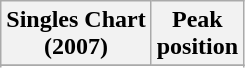<table class="wikitable">
<tr>
<th align="center">Singles Chart<br>(2007)</th>
<th align="center">Peak<br>position</th>
</tr>
<tr>
</tr>
<tr>
</tr>
<tr>
</tr>
</table>
